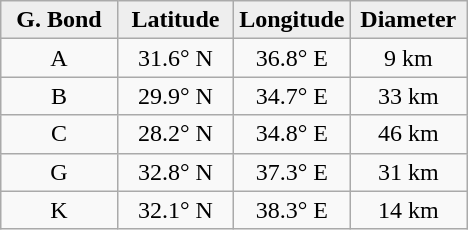<table class="wikitable">
<tr>
<th width="25%" style="background:#eeeeee;">G. Bond</th>
<th width="25%" style="background:#eeeeee;">Latitude</th>
<th width="25%" style="background:#eeeeee;">Longitude</th>
<th width="25%" style="background:#eeeeee;">Diameter</th>
</tr>
<tr>
<td align="center">A</td>
<td align="center">31.6° N</td>
<td align="center">36.8° E</td>
<td align="center">9 km</td>
</tr>
<tr>
<td align="center">B</td>
<td align="center">29.9° N</td>
<td align="center">34.7° E</td>
<td align="center">33 km</td>
</tr>
<tr>
<td align="center">C</td>
<td align="center">28.2° N</td>
<td align="center">34.8° E</td>
<td align="center">46 km</td>
</tr>
<tr>
<td align="center">G</td>
<td align="center">32.8° N</td>
<td align="center">37.3° E</td>
<td align="center">31 km</td>
</tr>
<tr>
<td align="center">K</td>
<td align="center">32.1° N</td>
<td align="center">38.3° E</td>
<td align="center">14 km</td>
</tr>
</table>
